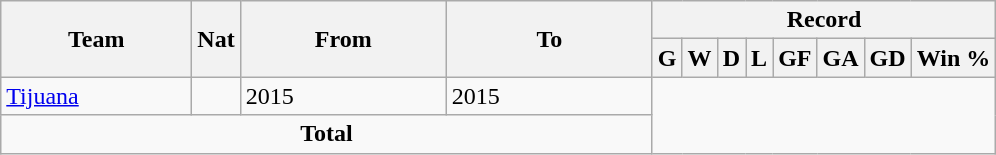<table class="wikitable" style="text-align: center">
<tr>
<th rowspan="2" style="width:120px;">Team</th>
<th rowspan="2" style="width:10px;">Nat</th>
<th rowspan="2" style="width:130px;">From</th>
<th rowspan="2" style="width:130px;">To</th>
<th colspan="8">Record</th>
</tr>
<tr>
<th>G</th>
<th>W</th>
<th>D</th>
<th>L</th>
<th>GF</th>
<th>GA</th>
<th>GD</th>
<th>Win %</th>
</tr>
<tr>
<td style="text-align:left;"><a href='#'>Tijuana</a></td>
<td></td>
<td style="text-align:left;">2015</td>
<td align="left">2015<br></td>
</tr>
<tr>
<td colspan="4"><strong>Total</strong><br></td>
</tr>
</table>
